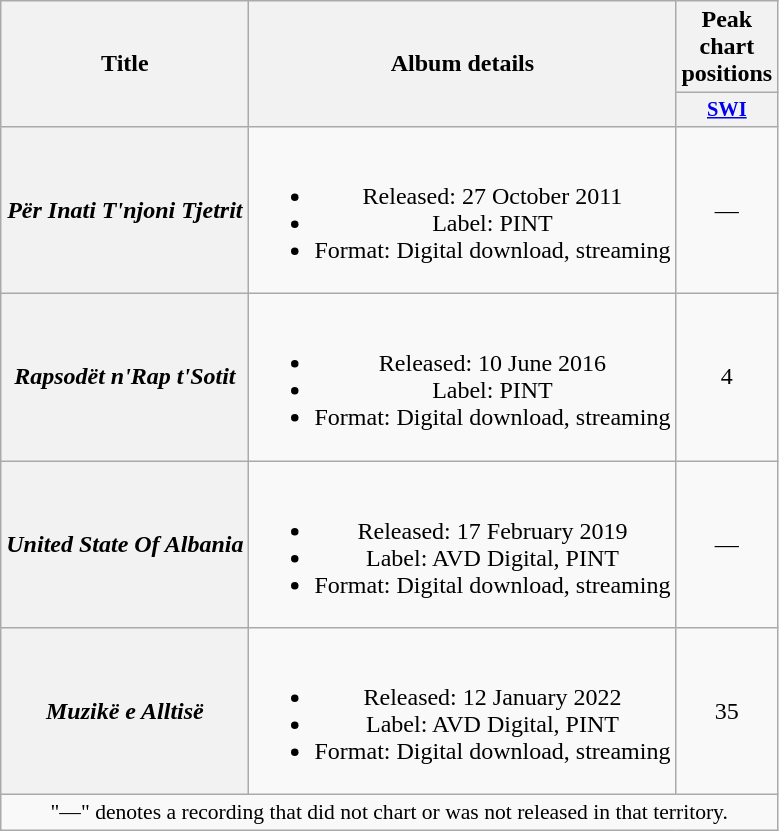<table class="wikitable plainrowheaders" style="text-align:center;">
<tr>
<th scope="col" rowspan="2">Title</th>
<th scope="col" rowspan="2">Album details</th>
<th scope="col" colspan="1">Peak chart positions</th>
</tr>
<tr>
<th style="width:3em; font-size:85%;"><a href='#'>SWI</a><br></th>
</tr>
<tr>
<th scope="row"><em>Për Inati T'njoni Tjetrit</em><br></th>
<td><br><ul><li>Released: 27 October 2011</li><li>Label: PINT</li><li>Format: Digital download, streaming</li></ul></td>
<td>—</td>
</tr>
<tr>
<th scope="row"><em>Rapsodët n'Rap t'Sotit</em><br></th>
<td><br><ul><li>Released: 10 June 2016</li><li>Label: PINT</li><li>Format: Digital download, streaming</li></ul></td>
<td>4</td>
</tr>
<tr>
<th scope="row"><em>United State Of Albania</em><br></th>
<td><br><ul><li>Released: 17 February 2019</li><li>Label: AVD Digital, PINT</li><li>Format: Digital download, streaming</li></ul></td>
<td>—</td>
</tr>
<tr>
<th scope="row"><em>Muzikë e Alltisë</em><br></th>
<td><br><ul><li>Released: 12 January 2022</li><li>Label: AVD Digital, PINT</li><li>Format: Digital download, streaming</li></ul></td>
<td>35</td>
</tr>
<tr>
<td colspan="11" style="font-size:90%">"—" denotes a recording that did not chart or was not released in that territory.</td>
</tr>
</table>
